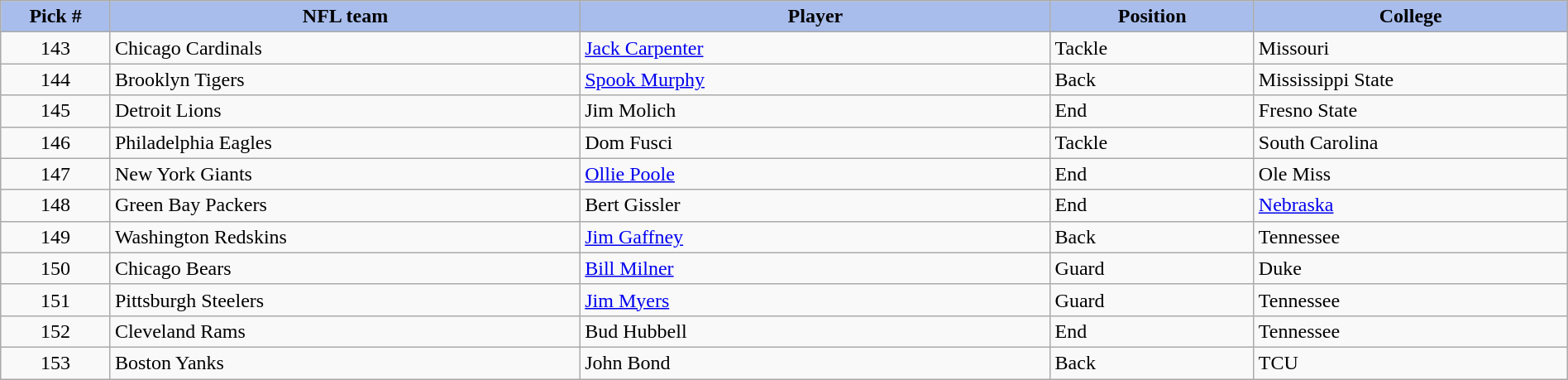<table class="wikitable sortable sortable" style="width: 100%">
<tr>
<th style="background:#A8BDEC;" width=7%>Pick #</th>
<th width=30% style="background:#A8BDEC;">NFL team</th>
<th width=30% style="background:#A8BDEC;">Player</th>
<th width=13% style="background:#A8BDEC;">Position</th>
<th style="background:#A8BDEC;">College</th>
</tr>
<tr>
<td align=center>143</td>
<td>Chicago Cardinals</td>
<td><a href='#'>Jack Carpenter</a></td>
<td>Tackle</td>
<td>Missouri</td>
</tr>
<tr>
<td align=center>144</td>
<td>Brooklyn Tigers</td>
<td><a href='#'>Spook Murphy</a></td>
<td>Back</td>
<td>Mississippi State</td>
</tr>
<tr>
<td align=center>145</td>
<td>Detroit Lions</td>
<td>Jim Molich</td>
<td>End</td>
<td>Fresno State</td>
</tr>
<tr>
<td align=center>146</td>
<td>Philadelphia Eagles</td>
<td>Dom Fusci</td>
<td>Tackle</td>
<td>South Carolina</td>
</tr>
<tr>
<td align=center>147</td>
<td>New York Giants</td>
<td><a href='#'>Ollie Poole</a></td>
<td>End</td>
<td>Ole Miss</td>
</tr>
<tr>
<td align=center>148</td>
<td>Green Bay Packers</td>
<td>Bert Gissler</td>
<td>End</td>
<td><a href='#'>Nebraska</a></td>
</tr>
<tr>
<td align=center>149</td>
<td>Washington Redskins</td>
<td><a href='#'>Jim Gaffney</a></td>
<td>Back</td>
<td>Tennessee</td>
</tr>
<tr>
<td align=center>150</td>
<td>Chicago Bears</td>
<td><a href='#'>Bill Milner</a></td>
<td>Guard</td>
<td>Duke</td>
</tr>
<tr>
<td align=center>151</td>
<td>Pittsburgh Steelers</td>
<td><a href='#'>Jim Myers</a></td>
<td>Guard</td>
<td>Tennessee</td>
</tr>
<tr>
<td align=center>152</td>
<td>Cleveland Rams</td>
<td>Bud Hubbell</td>
<td>End</td>
<td>Tennessee</td>
</tr>
<tr>
<td align=center>153</td>
<td>Boston Yanks</td>
<td>John Bond</td>
<td>Back</td>
<td>TCU</td>
</tr>
</table>
